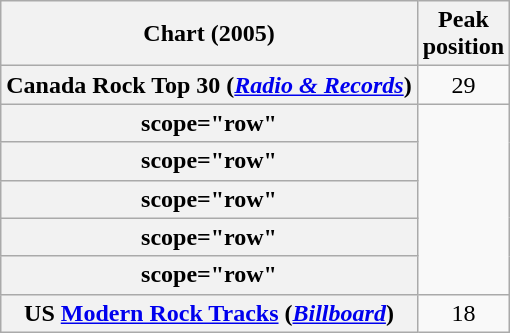<table class="wikitable sortable plainrowheaders" style="text-align:center;">
<tr>
<th scope="col">Chart (2005)</th>
<th scope="col">Peak<br>position</th>
</tr>
<tr>
<th scope="row">Canada Rock Top 30 (<em><a href='#'>Radio & Records</a></em>)</th>
<td align="center">29</td>
</tr>
<tr>
<th>scope="row"</th>
</tr>
<tr>
<th>scope="row"</th>
</tr>
<tr>
<th>scope="row"</th>
</tr>
<tr>
<th>scope="row"</th>
</tr>
<tr>
<th>scope="row"</th>
</tr>
<tr>
<th scope="row">US <a href='#'>Modern Rock Tracks</a> (<em><a href='#'>Billboard</a></em>)</th>
<td align="center">18</td>
</tr>
</table>
